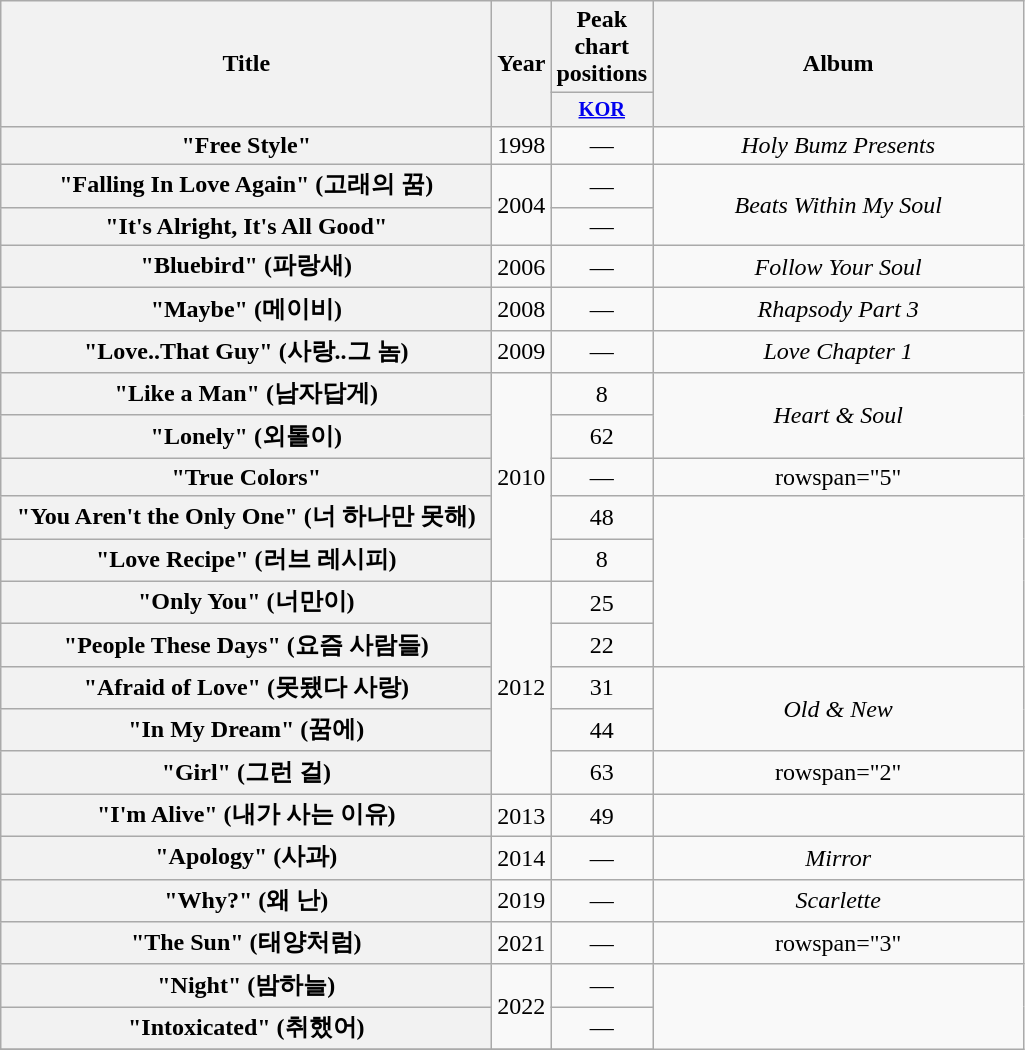<table class="wikitable plainrowheaders" style="text-align:center;">
<tr>
<th rowspan="2" scope="col" style="width:20em;">Title</th>
<th rowspan="2" scope="col">Year</th>
<th scope="col">Peak chart positions</th>
<th rowspan="2" scope="col" style="width:15em;">Album</th>
</tr>
<tr>
<th scope="col" style="width:2.5em;font-size:85%;"><a href='#'>KOR</a><br></th>
</tr>
<tr>
<th scope="row">"Free Style"</th>
<td>1998</td>
<td>—</td>
<td><em>Holy Bumz Presents</em></td>
</tr>
<tr>
<th scope="row">"Falling In Love Again" (고래의 꿈) </th>
<td rowspan="2">2004</td>
<td>—</td>
<td rowspan="2"><em>Beats Within My Soul</em></td>
</tr>
<tr>
<th scope="row">"It's Alright, It's All Good" </th>
<td>—</td>
</tr>
<tr>
<th scope="row">"Bluebird" (파랑새) </th>
<td>2006</td>
<td>—</td>
<td><em>Follow Your Soul</em></td>
</tr>
<tr>
<th scope="row">"Maybe" (메이비)</th>
<td>2008</td>
<td>—</td>
<td><em>Rhapsody Part 3</em></td>
</tr>
<tr>
<th scope="row">"Love..That Guy" (사랑..그 놈)</th>
<td>2009</td>
<td>—</td>
<td><em>Love Chapter 1</em></td>
</tr>
<tr>
<th scope="row">"Like a Man" (남자답게)</th>
<td rowspan="5">2010</td>
<td>8</td>
<td rowspan="2"><em>Heart & Soul</em></td>
</tr>
<tr>
<th scope="row">"Lonely" (외톨이)</th>
<td>62</td>
</tr>
<tr>
<th scope="row">"True Colors" </th>
<td>—</td>
<td>rowspan="5" </td>
</tr>
<tr>
<th scope="row">"You Aren't the Only One" (너 하나만 못해) </th>
<td>48</td>
</tr>
<tr>
<th scope="row">"Love Recipe" (러브 레시피) </th>
<td>8</td>
</tr>
<tr>
<th scope="row">"Only You" (너만이)</th>
<td rowspan="5">2012</td>
<td>25</td>
</tr>
<tr>
<th scope="row">"People These Days" (요즘 사람들) </th>
<td>22</td>
</tr>
<tr>
<th scope="row">"Afraid of Love" (못됐다 사랑)</th>
<td>31</td>
<td rowspan="2"><em>Old & New</em></td>
</tr>
<tr>
<th scope="row">"In My Dream" (꿈에)</th>
<td>44</td>
</tr>
<tr>
<th scope="row">"Girl" (그런 걸) </th>
<td>63</td>
<td>rowspan="2" </td>
</tr>
<tr>
<th scope="row">"I'm Alive" (내가 사는 이유) </th>
<td>2013</td>
<td>49</td>
</tr>
<tr>
<th scope="row">"Apology" (사과) </th>
<td>2014</td>
<td>—</td>
<td><em>Mirror</em></td>
</tr>
<tr>
<th scope="row">"Why?" (왜 난)</th>
<td>2019</td>
<td>—</td>
<td><em>Scarlette</em></td>
</tr>
<tr>
<th scope="row">"The Sun" (태양처럼)</th>
<td>2021</td>
<td>—</td>
<td>rowspan="3" </td>
</tr>
<tr>
<th scope="row">"Night" (밤하늘)</th>
<td rowspan="2">2022</td>
<td>—</td>
</tr>
<tr>
<th scope="row">"Intoxicated" (취했어)</th>
<td>—</td>
</tr>
<tr>
</tr>
</table>
